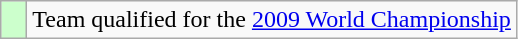<table class="wikitable" style="text-align: center;">
<tr>
<td width=10px bgcolor=#ccffcc></td>
<td>Team qualified for the <a href='#'>2009 World Championship</a></td>
</tr>
</table>
